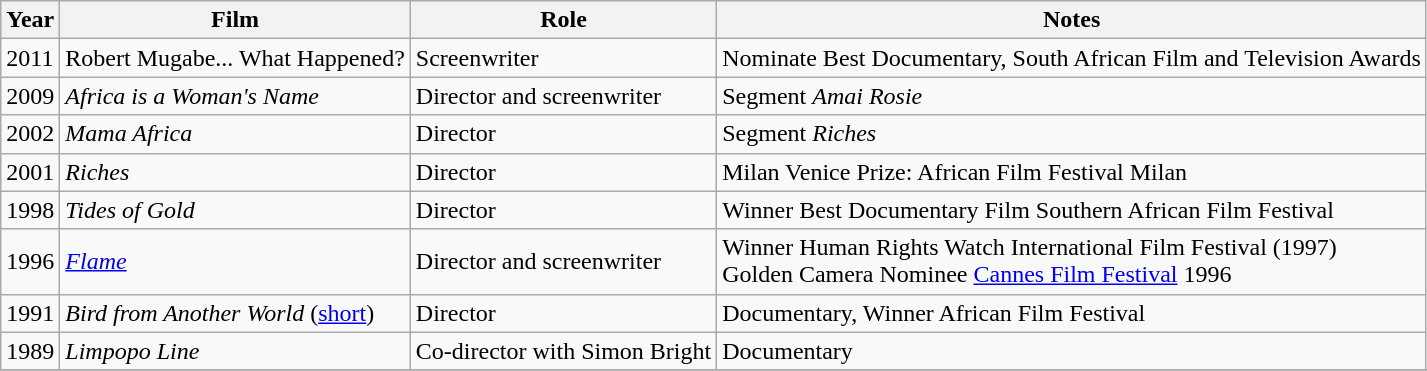<table class="wikitable">
<tr>
<th>Year</th>
<th>Film</th>
<th>Role</th>
<th>Notes</th>
</tr>
<tr>
<td>2011</td>
<td>Robert Mugabe... What Happened?</td>
<td>Screenwriter</td>
<td>Nominate Best Documentary, South African Film and Television Awards</td>
</tr>
<tr>
<td>2009</td>
<td><em>Africa is a Woman's Name </em></td>
<td>Director and screenwriter</td>
<td>Segment <em>Amai Rosie</em></td>
</tr>
<tr>
<td>2002</td>
<td><em>Mama Africa</em></td>
<td>Director</td>
<td>Segment <em>Riches</em></td>
</tr>
<tr>
<td>2001</td>
<td><em>Riches</em></td>
<td>Director</td>
<td>Milan Venice Prize: African Film Festival Milan</td>
</tr>
<tr>
<td>1998</td>
<td><em>Tides of Gold</em></td>
<td>Director</td>
<td>Winner Best Documentary Film Southern African Film Festival</td>
</tr>
<tr>
<td>1996</td>
<td><em><a href='#'>Flame</a></em></td>
<td>Director and screenwriter</td>
<td>Winner Human Rights Watch International Film Festival (1997) <br> Golden Camera Nominee <a href='#'>Cannes Film Festival</a> 1996</td>
</tr>
<tr>
<td>1991</td>
<td><em>Bird from Another World</em> (<a href='#'>short</a>)</td>
<td>Director</td>
<td>Documentary, Winner African Film Festival</td>
</tr>
<tr>
<td>1989</td>
<td><em>Limpopo Line</em></td>
<td>Co-director with Simon Bright</td>
<td>Documentary</td>
</tr>
<tr>
</tr>
</table>
